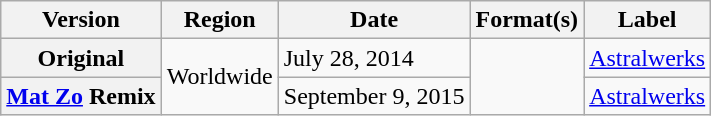<table class="wikitable plainrowheaders">
<tr>
<th scope="col">Version</th>
<th scope="col">Region</th>
<th scope="col">Date</th>
<th scope="col">Format(s)</th>
<th scope="col">Label</th>
</tr>
<tr>
<th scope="row">Original</th>
<td rowspan="2">Worldwide</td>
<td>July 28, 2014</td>
<td rowspan="2"></td>
<td><a href='#'>Astralwerks</a></td>
</tr>
<tr>
<th scope="row"><a href='#'>Mat Zo</a> Remix</th>
<td>September 9, 2015</td>
<td><a href='#'>Astralwerks</a></td>
</tr>
</table>
